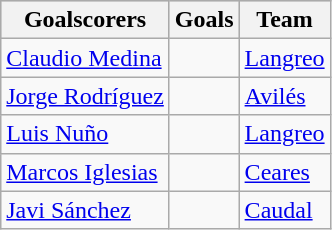<table class="wikitable sortable" class="wikitable">
<tr style="background:#ccc; text-align:center;">
<th>Goalscorers</th>
<th>Goals</th>
<th>Team</th>
</tr>
<tr>
<td> <a href='#'>Claudio Medina</a></td>
<td></td>
<td><a href='#'>Langreo</a></td>
</tr>
<tr>
<td> <a href='#'>Jorge Rodríguez</a></td>
<td></td>
<td><a href='#'>Avilés</a></td>
</tr>
<tr>
<td> <a href='#'>Luis Nuño</a></td>
<td></td>
<td><a href='#'>Langreo</a></td>
</tr>
<tr>
<td> <a href='#'>Marcos Iglesias</a></td>
<td></td>
<td><a href='#'>Ceares</a></td>
</tr>
<tr>
<td> <a href='#'>Javi Sánchez</a></td>
<td></td>
<td><a href='#'>Caudal</a></td>
</tr>
</table>
